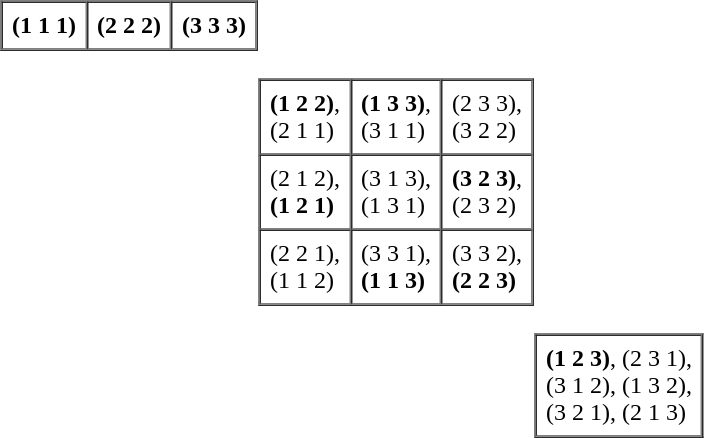<table cellspacing="0" cellpadding="0">
<tr>
<td><br><table border="1" cellpadding="6" cellspacing="0">
<tr>
<td><strong>(1 1 1)</strong></td>
<td><strong>(2 2 2)</strong></td>
<td><strong>(3 3 3)</strong></td>
</tr>
</table>
</td>
</tr>
<tr>
<td></td>
<td><br><table border="1" cellpadding="6" cellspacing="0">
<tr>
<td><strong>(1 2 2)</strong>,<br>(2 1 1)</td>
<td><strong>(1 3 3)</strong>,<br>(3 1 1)</td>
<td>(2 3 3),<br>(3 2 2)</td>
</tr>
<tr>
<td>(2 1 2),<br><strong>(1 2 1)</strong></td>
<td>(3 1 3),<br>(1 3 1)</td>
<td><strong>(3 2 3)</strong>,<br>(2 3 2)</td>
</tr>
<tr>
<td>(2 2 1),<br>(1 1 2)</td>
<td>(3 3 1),<br><strong>(1 1 3)</strong></td>
<td>(3 3 2),<br><strong>(2 2 3)</strong></td>
</tr>
</table>
</td>
</tr>
<tr>
<td></td>
<td></td>
<td><br><table border="1" cellpadding="6" cellspacing="0">
<tr>
<td><strong>(1 2 3)</strong>, (2 3 1),<br>(3 1 2), (1 3 2),<br>(3 2 1), (2 1 3)</td>
</tr>
</table>
</td>
</tr>
</table>
